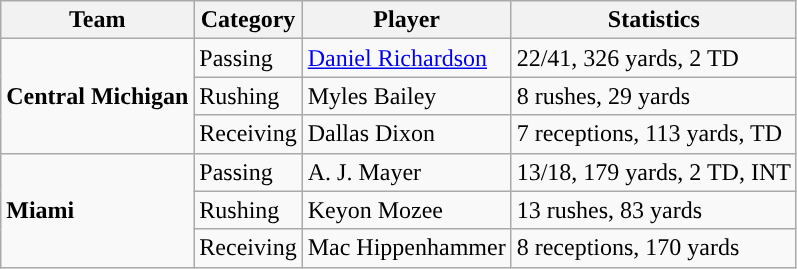<table class="wikitable" style="float: left;">
<tr>
<th>Team</th>
<th>Category</th>
<th>Player</th>
<th>Statistics</th>
</tr>
<tr>
<td rowspan=3><strong>Central Michigan</strong></td>
<td>Passing</td>
<td><a href='#'>Daniel Richardson</a></td>
<td>22/41, 326 yards, 2 TD</td>
</tr>
<tr>
<td>Rushing</td>
<td>Myles Bailey</td>
<td>8 rushes, 29 yards</td>
</tr>
<tr>
<td>Receiving</td>
<td>Dallas Dixon</td>
<td>7 receptions, 113 yards, TD</td>
</tr>
<tr>
<td rowspan=3><strong>Miami</strong></td>
<td>Passing</td>
<td>A. J. Mayer</td>
<td>13/18, 179 yards, 2 TD, INT</td>
</tr>
<tr>
<td>Rushing</td>
<td>Keyon Mozee</td>
<td>13 rushes, 83 yards</td>
</tr>
<tr>
<td>Receiving</td>
<td>Mac Hippenhammer</td>
<td>8 receptions, 170 yards</td>
</tr>
</table>
